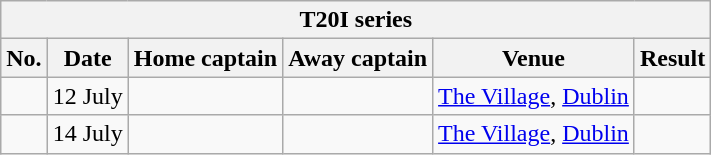<table class="wikitable">
<tr>
<th colspan="9">T20I series</th>
</tr>
<tr>
<th>No.</th>
<th>Date</th>
<th>Home captain</th>
<th>Away captain</th>
<th>Venue</th>
<th>Result</th>
</tr>
<tr>
<td></td>
<td>12 July</td>
<td></td>
<td></td>
<td><a href='#'>The Village</a>, <a href='#'>Dublin</a></td>
<td></td>
</tr>
<tr>
<td></td>
<td>14 July</td>
<td></td>
<td></td>
<td><a href='#'>The Village</a>, <a href='#'>Dublin</a></td>
<td></td>
</tr>
</table>
